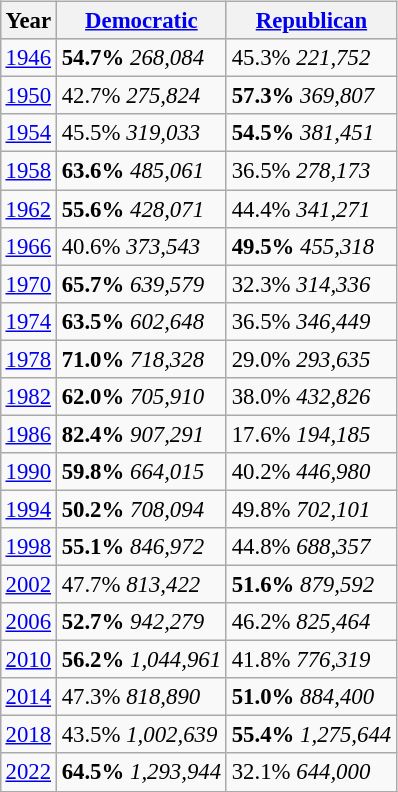<table class="wikitable"  style="float:right; margin:1em; font-size:95%;">
<tr style="background:lightgrey;">
<th>Year</th>
<th><a href='#'>Democratic</a></th>
<th><a href='#'>Republican</a></th>
</tr>
<tr>
<td><a href='#'>1946</a></td>
<td><strong>54.7%</strong> <em>268,084</em></td>
<td>45.3% <em>221,752</em></td>
</tr>
<tr>
<td><a href='#'>1950</a></td>
<td>42.7% <em>275,824</em></td>
<td><strong>57.3%</strong> <em>369,807</em></td>
</tr>
<tr>
<td><a href='#'>1954</a></td>
<td>45.5% <em>319,033</em></td>
<td><strong>54.5%</strong> <em>381,451</em></td>
</tr>
<tr>
<td><a href='#'>1958</a></td>
<td><strong>63.6%</strong> <em>485,061</em></td>
<td>36.5% <em>278,173</em></td>
</tr>
<tr>
<td><a href='#'>1962</a></td>
<td><strong>55.6%</strong> <em>428,071</em></td>
<td>44.4% <em>341,271</em></td>
</tr>
<tr>
<td><a href='#'>1966</a></td>
<td>40.6% <em>373,543	</em></td>
<td><strong>49.5%</strong> <em>455,318</em></td>
</tr>
<tr>
<td><a href='#'>1970</a></td>
<td><strong>65.7%</strong> <em>639,579</em></td>
<td>32.3% <em>314,336</em></td>
</tr>
<tr>
<td><a href='#'>1974</a></td>
<td><strong>63.5%</strong> <em>602,648 	</em></td>
<td>36.5% <em>346,449</em></td>
</tr>
<tr>
<td><a href='#'>1978</a></td>
<td><strong>71.0%</strong> <em>718,328 	</em></td>
<td>29.0% <em>293,635</em></td>
</tr>
<tr>
<td><a href='#'>1982</a></td>
<td><strong>62.0%</strong> <em>705,910</em></td>
<td>38.0% <em>432,826 	</em></td>
</tr>
<tr>
<td><a href='#'>1986</a></td>
<td><strong>82.4%</strong> <em>907,291</em></td>
<td>17.6% <em>194,185 	</em></td>
</tr>
<tr>
<td><a href='#'>1990</a></td>
<td><strong>59.8%</strong> <em>664,015 	</em></td>
<td>40.2% <em>446,980</em></td>
</tr>
<tr>
<td><a href='#'>1994</a></td>
<td><strong>50.2%</strong> <em>708,094</em></td>
<td>49.8% <em>702,101</em></td>
</tr>
<tr>
<td><a href='#'>1998</a></td>
<td><strong>55.1%</strong> <em>846,972</em></td>
<td>44.8% <em>688,357	</em></td>
</tr>
<tr>
<td><a href='#'>2002</a></td>
<td>47.7% <em>813,422</em></td>
<td><strong>51.6%</strong> <em>879,592</em></td>
</tr>
<tr>
<td><a href='#'>2006</a></td>
<td><strong>52.7%</strong> <em>942,279</em></td>
<td>46.2% <em>825,464</em></td>
</tr>
<tr>
<td><a href='#'>2010</a></td>
<td><strong>56.2%</strong> <em>1,044,961</em></td>
<td>41.8% <em>776,319</em></td>
</tr>
<tr>
<td><a href='#'>2014</a></td>
<td>47.3% <em>818,890	</em></td>
<td><strong>51.0%</strong> <em>884,400</em></td>
</tr>
<tr>
<td><a href='#'>2018</a></td>
<td>43.5% <em>1,002,639</em></td>
<td><strong>55.4%</strong> <em>1,275,644</em></td>
</tr>
<tr>
<td><a href='#'>2022</a></td>
<td><strong>64.5%</strong> <em>1,293,944</em></td>
<td>32.1% <em>644,000</em></td>
</tr>
<tr>
</tr>
</table>
